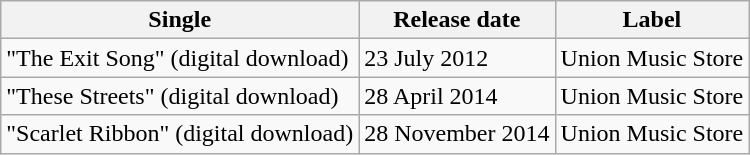<table class="wikitable">
<tr>
<th>Single</th>
<th>Release date</th>
<th>Label</th>
</tr>
<tr>
<td>"The Exit Song" (digital download)</td>
<td>23 July 2012</td>
<td>Union Music Store</td>
</tr>
<tr>
<td>"These Streets" (digital download)</td>
<td>28 April 2014</td>
<td>Union Music Store</td>
</tr>
<tr>
<td>"Scarlet Ribbon" (digital download)</td>
<td>28 November 2014</td>
<td>Union Music Store</td>
</tr>
</table>
